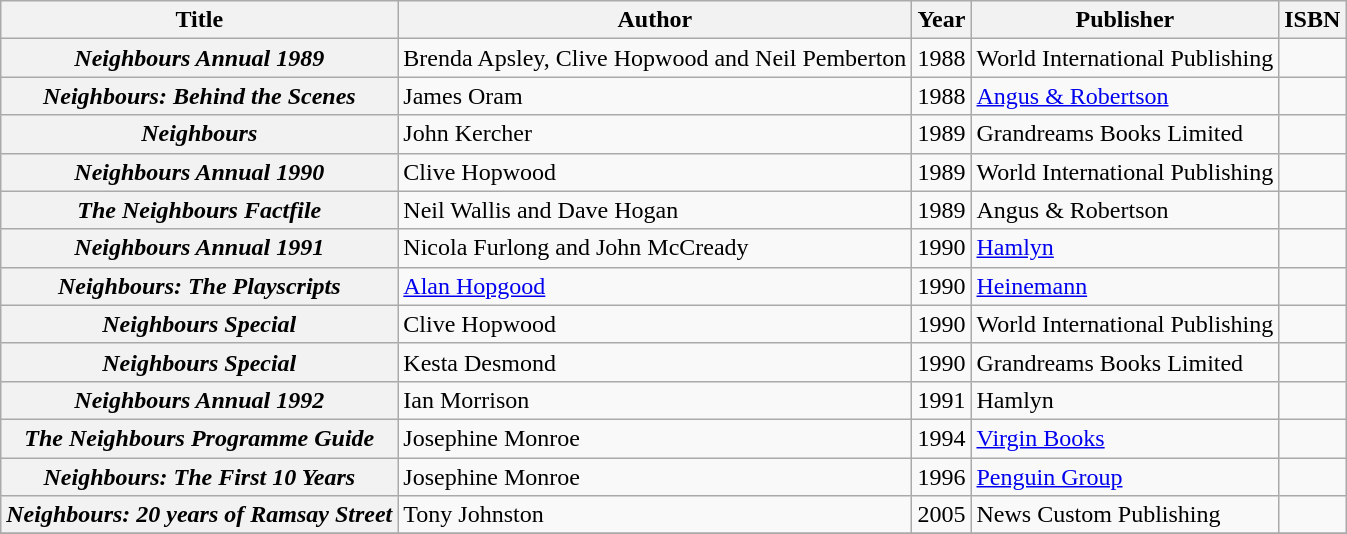<table class="wikitable unsortable plainrowheaders">
<tr>
<th scope="col">Title</th>
<th scope="col">Author</th>
<th scope="col">Year</th>
<th scope="col">Publisher</th>
<th scope="col">ISBN</th>
</tr>
<tr>
<th scope="row"><em>Neighbours Annual 1989</em></th>
<td>Brenda Apsley, Clive Hopwood and Neil Pemberton</td>
<td>1988</td>
<td>World International Publishing</td>
<td></td>
</tr>
<tr>
<th scope="row"><em>Neighbours: Behind the Scenes</em></th>
<td>James Oram</td>
<td>1988</td>
<td><a href='#'>Angus & Robertson</a></td>
<td></td>
</tr>
<tr>
<th scope="row"><em>Neighbours</em></th>
<td>John Kercher</td>
<td>1989</td>
<td>Grandreams Books Limited</td>
<td></td>
</tr>
<tr>
<th scope="row"><em>Neighbours Annual 1990</em></th>
<td>Clive Hopwood</td>
<td>1989</td>
<td>World International Publishing</td>
<td></td>
</tr>
<tr>
<th scope="row"><em>The Neighbours Factfile</em></th>
<td>Neil Wallis and Dave Hogan</td>
<td>1989</td>
<td>Angus & Robertson</td>
<td></td>
</tr>
<tr>
<th scope="row"><em>Neighbours Annual 1991</em></th>
<td>Nicola Furlong and John McCready</td>
<td>1990</td>
<td><a href='#'>Hamlyn</a></td>
<td></td>
</tr>
<tr>
<th scope="row"><em>Neighbours: The Playscripts</em></th>
<td><a href='#'>Alan Hopgood</a></td>
<td>1990</td>
<td><a href='#'>Heinemann</a></td>
<td></td>
</tr>
<tr>
<th scope="row"><em>Neighbours Special</em></th>
<td>Clive Hopwood</td>
<td>1990</td>
<td>World International Publishing</td>
<td></td>
</tr>
<tr>
<th scope="row"><em>Neighbours Special</em></th>
<td>Kesta Desmond</td>
<td>1990</td>
<td>Grandreams Books Limited</td>
<td></td>
</tr>
<tr>
<th scope="row"><em>Neighbours Annual 1992</em></th>
<td>Ian Morrison</td>
<td>1991</td>
<td>Hamlyn</td>
<td></td>
</tr>
<tr>
<th scope="row"><em>The Neighbours Programme Guide</em></th>
<td>Josephine Monroe</td>
<td>1994</td>
<td><a href='#'>Virgin Books</a></td>
<td></td>
</tr>
<tr>
<th scope="row"><em>Neighbours: The First 10 Years</em></th>
<td>Josephine Monroe</td>
<td>1996</td>
<td><a href='#'>Penguin Group</a></td>
<td></td>
</tr>
<tr>
<th scope="row"><em>Neighbours: 20 years of Ramsay Street</em></th>
<td>Tony Johnston</td>
<td>2005</td>
<td>News Custom Publishing</td>
<td></td>
</tr>
<tr>
</tr>
</table>
